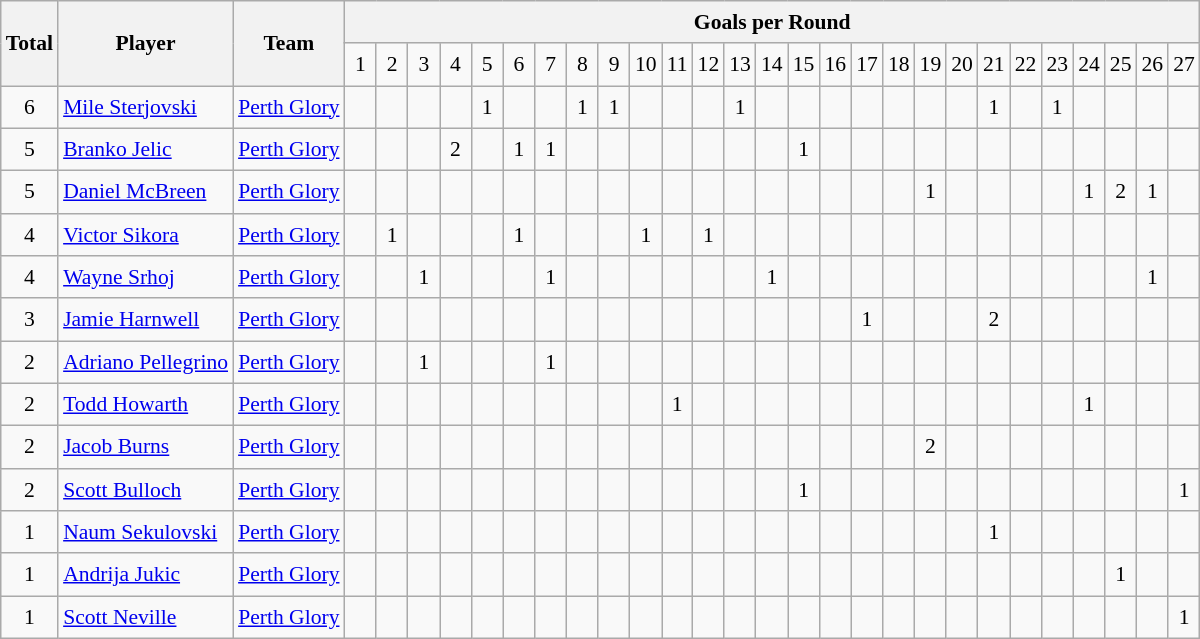<table class="wikitable sortable" style="text-align:center; line-height: 150%; font-size:90%;">
<tr>
<th rowspan="2" class="unsortable">Total</th>
<th rowspan="2" class="unsortable">Player</th>
<th rowspan="2" class="unsortable">Team</th>
<th colspan="27" class="unsortable">Goals per Round</th>
</tr>
<tr>
<td> 1 </td>
<td> 2 </td>
<td> 3 </td>
<td> 4 </td>
<td> 5 </td>
<td> 6 </td>
<td> 7 </td>
<td> 8 </td>
<td> 9 </td>
<td>10</td>
<td>11</td>
<td>12</td>
<td>13</td>
<td>14</td>
<td>15</td>
<td>16</td>
<td>17</td>
<td>18</td>
<td>19</td>
<td>20</td>
<td>21</td>
<td>22</td>
<td>23</td>
<td>24</td>
<td>25</td>
<td>26</td>
<td>27</td>
</tr>
<tr>
<td>6</td>
<td style="text-align:left;"> <a href='#'>Mile Sterjovski</a></td>
<td><a href='#'>Perth Glory</a></td>
<td></td>
<td></td>
<td></td>
<td></td>
<td>1</td>
<td></td>
<td></td>
<td>1</td>
<td>1</td>
<td></td>
<td></td>
<td></td>
<td>1</td>
<td></td>
<td></td>
<td></td>
<td></td>
<td></td>
<td></td>
<td></td>
<td>1</td>
<td></td>
<td>1</td>
<td></td>
<td></td>
<td></td>
<td></td>
</tr>
<tr>
<td>5</td>
<td style="text-align:left;"> <a href='#'>Branko Jelic</a></td>
<td><a href='#'>Perth Glory</a></td>
<td></td>
<td></td>
<td></td>
<td>2</td>
<td></td>
<td>1</td>
<td>1</td>
<td></td>
<td></td>
<td></td>
<td></td>
<td></td>
<td></td>
<td></td>
<td>1</td>
<td></td>
<td></td>
<td></td>
<td></td>
<td></td>
<td></td>
<td></td>
<td></td>
<td></td>
<td></td>
<td></td>
<td></td>
</tr>
<tr>
<td>5</td>
<td style="text-align:left;"> <a href='#'>Daniel McBreen</a></td>
<td><a href='#'>Perth Glory</a></td>
<td></td>
<td></td>
<td></td>
<td></td>
<td></td>
<td></td>
<td></td>
<td></td>
<td></td>
<td></td>
<td></td>
<td></td>
<td></td>
<td></td>
<td></td>
<td></td>
<td></td>
<td></td>
<td>1</td>
<td></td>
<td></td>
<td></td>
<td></td>
<td>1</td>
<td>2</td>
<td>1</td>
<td></td>
</tr>
<tr>
<td>4</td>
<td style="text-align:left;"> <a href='#'>Victor Sikora</a></td>
<td><a href='#'>Perth Glory</a></td>
<td></td>
<td>1</td>
<td></td>
<td></td>
<td></td>
<td>1</td>
<td></td>
<td></td>
<td></td>
<td>1</td>
<td></td>
<td>1</td>
<td></td>
<td></td>
<td></td>
<td></td>
<td></td>
<td></td>
<td></td>
<td></td>
<td></td>
<td></td>
<td></td>
<td></td>
<td></td>
<td></td>
<td></td>
</tr>
<tr>
<td>4</td>
<td style="text-align:left;"> <a href='#'>Wayne Srhoj</a></td>
<td><a href='#'>Perth Glory</a></td>
<td></td>
<td></td>
<td>1</td>
<td></td>
<td></td>
<td></td>
<td>1</td>
<td></td>
<td></td>
<td></td>
<td></td>
<td></td>
<td></td>
<td>1</td>
<td></td>
<td></td>
<td></td>
<td></td>
<td></td>
<td></td>
<td></td>
<td></td>
<td></td>
<td></td>
<td></td>
<td>1</td>
<td></td>
</tr>
<tr>
<td>3</td>
<td style="text-align:left;"> <a href='#'>Jamie Harnwell</a></td>
<td><a href='#'>Perth Glory</a></td>
<td></td>
<td></td>
<td></td>
<td></td>
<td></td>
<td></td>
<td></td>
<td></td>
<td></td>
<td></td>
<td></td>
<td></td>
<td></td>
<td></td>
<td></td>
<td></td>
<td>1</td>
<td></td>
<td></td>
<td></td>
<td>2</td>
<td></td>
<td></td>
<td></td>
<td></td>
<td></td>
<td></td>
</tr>
<tr>
<td>2</td>
<td style="text-align:left;"> <a href='#'>Adriano Pellegrino</a></td>
<td><a href='#'>Perth Glory</a></td>
<td></td>
<td></td>
<td>1</td>
<td></td>
<td></td>
<td></td>
<td>1</td>
<td></td>
<td></td>
<td></td>
<td></td>
<td></td>
<td></td>
<td></td>
<td></td>
<td></td>
<td></td>
<td></td>
<td></td>
<td></td>
<td></td>
<td></td>
<td></td>
<td></td>
<td></td>
<td></td>
<td></td>
</tr>
<tr>
<td>2</td>
<td style="text-align:left;"> <a href='#'>Todd Howarth</a></td>
<td><a href='#'>Perth Glory</a></td>
<td></td>
<td></td>
<td></td>
<td></td>
<td></td>
<td></td>
<td></td>
<td></td>
<td></td>
<td></td>
<td>1</td>
<td></td>
<td></td>
<td></td>
<td></td>
<td></td>
<td></td>
<td></td>
<td></td>
<td></td>
<td></td>
<td></td>
<td></td>
<td>1</td>
<td></td>
<td></td>
<td></td>
</tr>
<tr>
<td>2</td>
<td style="text-align:left;"> <a href='#'>Jacob Burns</a></td>
<td><a href='#'>Perth Glory</a></td>
<td></td>
<td></td>
<td></td>
<td></td>
<td></td>
<td></td>
<td></td>
<td></td>
<td></td>
<td></td>
<td></td>
<td></td>
<td></td>
<td></td>
<td></td>
<td></td>
<td></td>
<td></td>
<td>2</td>
<td></td>
<td></td>
<td></td>
<td></td>
<td></td>
<td></td>
<td></td>
<td></td>
</tr>
<tr>
<td>2</td>
<td style="text-align:left;"> <a href='#'>Scott Bulloch</a></td>
<td><a href='#'>Perth Glory</a></td>
<td></td>
<td></td>
<td></td>
<td></td>
<td></td>
<td></td>
<td></td>
<td></td>
<td></td>
<td></td>
<td></td>
<td></td>
<td></td>
<td></td>
<td>1</td>
<td></td>
<td></td>
<td></td>
<td></td>
<td></td>
<td></td>
<td></td>
<td></td>
<td></td>
<td></td>
<td></td>
<td>1</td>
</tr>
<tr>
<td>1</td>
<td style="text-align:left;"> <a href='#'>Naum Sekulovski</a></td>
<td><a href='#'>Perth Glory</a></td>
<td></td>
<td></td>
<td></td>
<td></td>
<td></td>
<td></td>
<td></td>
<td></td>
<td></td>
<td></td>
<td></td>
<td></td>
<td></td>
<td></td>
<td></td>
<td></td>
<td></td>
<td></td>
<td></td>
<td></td>
<td>1</td>
<td></td>
<td></td>
<td></td>
<td></td>
<td></td>
<td></td>
</tr>
<tr>
<td>1</td>
<td style="text-align:left;"> <a href='#'>Andrija Jukic</a></td>
<td><a href='#'>Perth Glory</a></td>
<td></td>
<td></td>
<td></td>
<td></td>
<td></td>
<td></td>
<td></td>
<td></td>
<td></td>
<td></td>
<td></td>
<td></td>
<td></td>
<td></td>
<td></td>
<td></td>
<td></td>
<td></td>
<td></td>
<td></td>
<td></td>
<td></td>
<td></td>
<td></td>
<td>1</td>
<td></td>
<td></td>
</tr>
<tr>
<td>1</td>
<td style="text-align:left;"> <a href='#'>Scott Neville</a></td>
<td><a href='#'>Perth Glory</a></td>
<td></td>
<td></td>
<td></td>
<td></td>
<td></td>
<td></td>
<td></td>
<td></td>
<td></td>
<td></td>
<td></td>
<td></td>
<td></td>
<td></td>
<td></td>
<td></td>
<td></td>
<td></td>
<td></td>
<td></td>
<td></td>
<td></td>
<td></td>
<td></td>
<td></td>
<td></td>
<td>1</td>
</tr>
</table>
